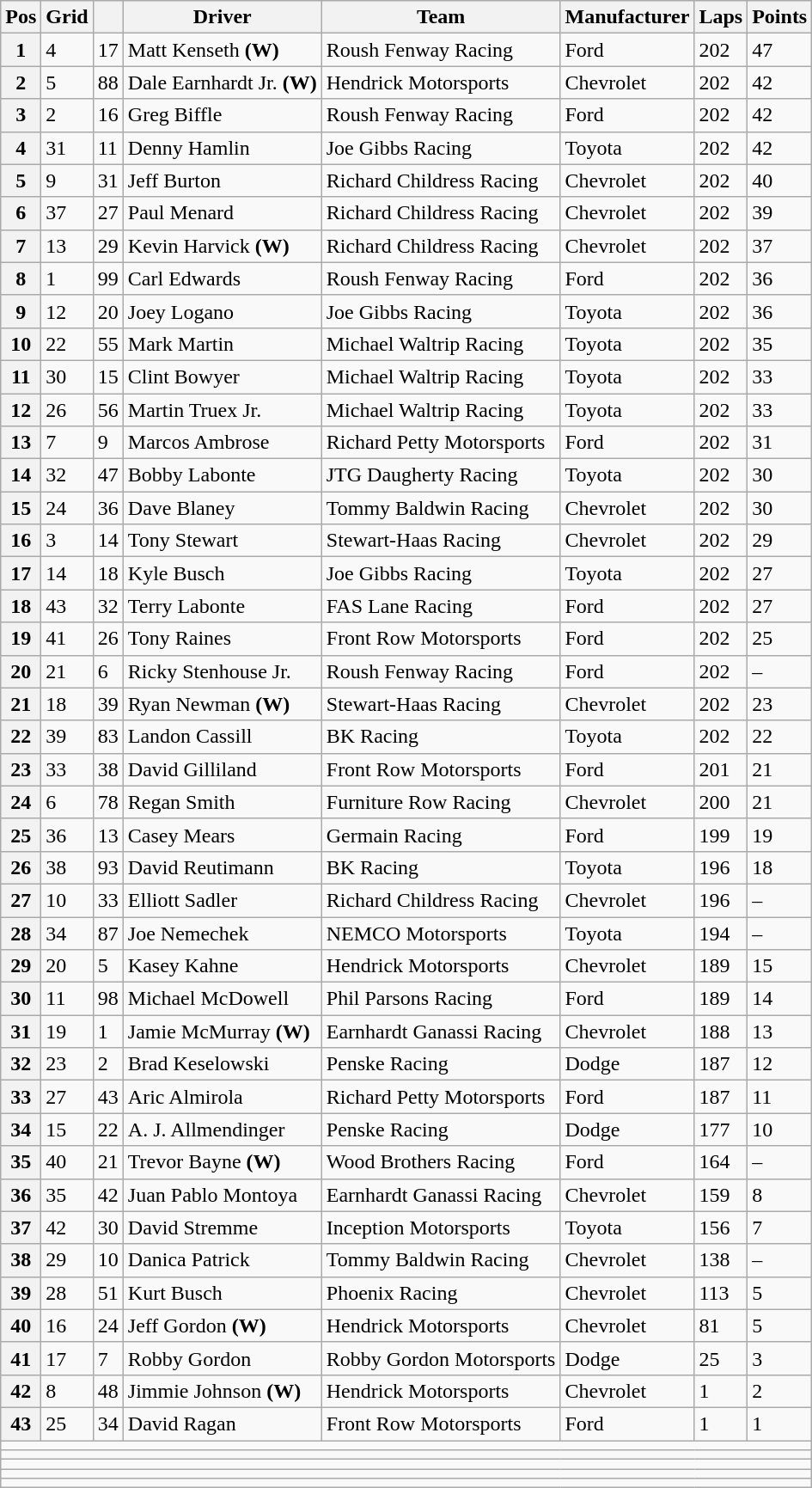<table class="wikitable sortable">
<tr>
<th scope="col">Pos</th>
<th scope="col">Grid</th>
<th scope="col"></th>
<th scope="col">Driver</th>
<th scope="col">Team</th>
<th scope="col">Manufacturer</th>
<th scope="col">Laps</th>
<th scope="col">Points</th>
</tr>
<tr>
<th scope="row">1</th>
<td>4</td>
<td>17</td>
<td>Matt Kenseth <strong>(W)</strong></td>
<td>Roush Fenway Racing</td>
<td>Ford</td>
<td>202</td>
<td>47</td>
</tr>
<tr>
<th scope="row">2</th>
<td>5</td>
<td>88</td>
<td>Dale Earnhardt Jr. <strong>(W)</strong></td>
<td>Hendrick Motorsports</td>
<td>Chevrolet</td>
<td>202</td>
<td>42</td>
</tr>
<tr>
<th scope="row">3</th>
<td>2</td>
<td>16</td>
<td>Greg Biffle</td>
<td>Roush Fenway Racing</td>
<td>Ford</td>
<td>202</td>
<td>42</td>
</tr>
<tr>
<th scope="row">4</th>
<td>31</td>
<td>11</td>
<td>Denny Hamlin</td>
<td>Joe Gibbs Racing</td>
<td>Toyota</td>
<td>202</td>
<td>42</td>
</tr>
<tr>
<th scope="row">5</th>
<td>9</td>
<td>31</td>
<td>Jeff Burton</td>
<td>Richard Childress Racing</td>
<td>Chevrolet</td>
<td>202</td>
<td>40</td>
</tr>
<tr>
<th scope="row">6</th>
<td>37</td>
<td>27</td>
<td>Paul Menard</td>
<td>Richard Childress Racing</td>
<td>Chevrolet</td>
<td>202</td>
<td>39</td>
</tr>
<tr>
<th scope="row">7</th>
<td>13</td>
<td>29</td>
<td>Kevin Harvick <strong>(W)</strong></td>
<td>Richard Childress Racing</td>
<td>Chevrolet</td>
<td>202</td>
<td>37</td>
</tr>
<tr>
<th scope="row">8</th>
<td>1</td>
<td>99</td>
<td>Carl Edwards</td>
<td>Roush Fenway Racing</td>
<td>Ford</td>
<td>202</td>
<td>36</td>
</tr>
<tr>
<th scope="row">9</th>
<td>12</td>
<td>20</td>
<td>Joey Logano</td>
<td>Joe Gibbs Racing</td>
<td>Toyota</td>
<td>202</td>
<td>36</td>
</tr>
<tr>
<th scope="row">10</th>
<td>22</td>
<td>55</td>
<td>Mark Martin</td>
<td>Michael Waltrip Racing</td>
<td>Toyota</td>
<td>202</td>
<td>35</td>
</tr>
<tr>
<th scope="row">11</th>
<td>30</td>
<td>15</td>
<td>Clint Bowyer</td>
<td>Michael Waltrip Racing</td>
<td>Toyota</td>
<td>202</td>
<td>33</td>
</tr>
<tr>
<th scope="row">12</th>
<td>26</td>
<td>56</td>
<td>Martin Truex Jr.</td>
<td>Michael Waltrip Racing</td>
<td>Toyota</td>
<td>202</td>
<td>33</td>
</tr>
<tr>
<th scope="row">13</th>
<td>7</td>
<td>9</td>
<td>Marcos Ambrose</td>
<td>Richard Petty Motorsports</td>
<td>Ford</td>
<td>202</td>
<td>31</td>
</tr>
<tr>
<th scope="row">14</th>
<td>32</td>
<td>47</td>
<td>Bobby Labonte</td>
<td>JTG Daugherty Racing</td>
<td>Toyota</td>
<td>202</td>
<td>30</td>
</tr>
<tr>
<th scope="row">15</th>
<td>24</td>
<td>36</td>
<td>Dave Blaney</td>
<td>Tommy Baldwin Racing</td>
<td>Chevrolet</td>
<td>202</td>
<td>30</td>
</tr>
<tr>
<th scope="row">16</th>
<td>3</td>
<td>14</td>
<td>Tony Stewart</td>
<td>Stewart-Haas Racing</td>
<td>Chevrolet</td>
<td>202</td>
<td>29</td>
</tr>
<tr>
<th scope="row">17</th>
<td>14</td>
<td>18</td>
<td>Kyle Busch</td>
<td>Joe Gibbs Racing</td>
<td>Toyota</td>
<td>202</td>
<td>27</td>
</tr>
<tr>
<th scope="row">18</th>
<td>43</td>
<td>32</td>
<td>Terry Labonte</td>
<td>FAS Lane Racing</td>
<td>Ford</td>
<td>202</td>
<td>27</td>
</tr>
<tr>
<th scope="row">19</th>
<td>41</td>
<td>26</td>
<td>Tony Raines</td>
<td>Front Row Motorsports</td>
<td>Ford</td>
<td>202</td>
<td>25</td>
</tr>
<tr>
<th scope="row">20</th>
<td>21</td>
<td>6</td>
<td>Ricky Stenhouse Jr.</td>
<td>Roush Fenway Racing</td>
<td>Ford</td>
<td>202</td>
<td>–</td>
</tr>
<tr>
<th scope="row">21</th>
<td>18</td>
<td>39</td>
<td>Ryan Newman <strong>(W)</strong></td>
<td>Stewart-Haas Racing</td>
<td>Chevrolet</td>
<td>202</td>
<td>23</td>
</tr>
<tr>
<th scope="row">22</th>
<td>39</td>
<td>83</td>
<td>Landon Cassill</td>
<td>BK Racing</td>
<td>Toyota</td>
<td>202</td>
<td>22</td>
</tr>
<tr>
<th scope="row">23</th>
<td>33</td>
<td>38</td>
<td>David Gilliland</td>
<td>Front Row Motorsports</td>
<td>Ford</td>
<td>201</td>
<td>21</td>
</tr>
<tr>
<th scope="row">24</th>
<td>6</td>
<td>78</td>
<td>Regan Smith</td>
<td>Furniture Row Racing</td>
<td>Chevrolet</td>
<td>200</td>
<td>21</td>
</tr>
<tr>
<th scope="row">25</th>
<td>36</td>
<td>13</td>
<td>Casey Mears</td>
<td>Germain Racing</td>
<td>Ford</td>
<td>199</td>
<td>19</td>
</tr>
<tr>
<th scope="row">26</th>
<td>38</td>
<td>93</td>
<td>David Reutimann</td>
<td>BK Racing</td>
<td>Toyota</td>
<td>196</td>
<td>18</td>
</tr>
<tr>
<th scope="row">27</th>
<td>10</td>
<td>33</td>
<td>Elliott Sadler</td>
<td>Richard Childress Racing</td>
<td>Chevrolet</td>
<td>196</td>
<td>–</td>
</tr>
<tr>
<th scope="row">28</th>
<td>34</td>
<td>87</td>
<td>Joe Nemechek</td>
<td>NEMCO Motorsports</td>
<td>Toyota</td>
<td>194</td>
<td>–</td>
</tr>
<tr>
<th scope="row">29</th>
<td>20</td>
<td>5</td>
<td>Kasey Kahne</td>
<td>Hendrick Motorsports</td>
<td>Chevrolet</td>
<td>189</td>
<td>15</td>
</tr>
<tr>
<th scope="row">30</th>
<td>11</td>
<td>98</td>
<td>Michael McDowell</td>
<td>Phil Parsons Racing</td>
<td>Ford</td>
<td>189</td>
<td>14</td>
</tr>
<tr>
<th scope="row">31</th>
<td>19</td>
<td>1</td>
<td>Jamie McMurray <strong>(W)</strong></td>
<td>Earnhardt Ganassi Racing</td>
<td>Chevrolet</td>
<td>188</td>
<td>13</td>
</tr>
<tr>
<th scope="row">32</th>
<td>23</td>
<td>2</td>
<td>Brad Keselowski</td>
<td>Penske Racing</td>
<td>Dodge</td>
<td>187</td>
<td>12</td>
</tr>
<tr>
<th scope="row">33</th>
<td>27</td>
<td>43</td>
<td>Aric Almirola</td>
<td>Richard Petty Motorsports</td>
<td>Ford</td>
<td>187</td>
<td>11</td>
</tr>
<tr>
<th scope="row">34</th>
<td>15</td>
<td>22</td>
<td>A. J. Allmendinger</td>
<td>Penske Racing</td>
<td>Dodge</td>
<td>177</td>
<td>10</td>
</tr>
<tr>
<th scope="row">35</th>
<td>40</td>
<td>21</td>
<td>Trevor Bayne <strong>(W)</strong></td>
<td>Wood Brothers Racing</td>
<td>Ford</td>
<td>164</td>
<td>–</td>
</tr>
<tr>
<th scope="row">36</th>
<td>35</td>
<td>42</td>
<td>Juan Pablo Montoya</td>
<td>Earnhardt Ganassi Racing</td>
<td>Chevrolet</td>
<td>159</td>
<td>8</td>
</tr>
<tr>
<th scope="row">37</th>
<td>42</td>
<td>30</td>
<td>David Stremme</td>
<td>Inception Motorsports</td>
<td>Toyota</td>
<td>156</td>
<td>7</td>
</tr>
<tr>
<th scope="row">38</th>
<td>29</td>
<td>10</td>
<td>Danica Patrick</td>
<td><abbr>Tommy Baldwin Racing</abbr></td>
<td>Chevrolet</td>
<td>138</td>
<td>–</td>
</tr>
<tr>
<th scope="row">39</th>
<td>28</td>
<td>51</td>
<td>Kurt Busch</td>
<td>Phoenix Racing</td>
<td>Chevrolet</td>
<td>113</td>
<td>5</td>
</tr>
<tr>
<th scope="row">40</th>
<td>16</td>
<td>24</td>
<td>Jeff Gordon <strong>(W)</strong></td>
<td>Hendrick Motorsports</td>
<td>Chevrolet</td>
<td>81</td>
<td>5</td>
</tr>
<tr>
<th scope="row">41</th>
<td>17</td>
<td>7</td>
<td>Robby Gordon</td>
<td>Robby Gordon Motorsports</td>
<td>Dodge</td>
<td>25</td>
<td>3</td>
</tr>
<tr>
<th scope="row">42</th>
<td>8</td>
<td>48</td>
<td>Jimmie Johnson <strong>(W)</strong></td>
<td>Hendrick Motorsports</td>
<td>Chevrolet</td>
<td>1</td>
<td>2</td>
</tr>
<tr>
<th scope="row">43</th>
<td>25</td>
<td>34</td>
<td>David Ragan</td>
<td>Front Row Motorsports</td>
<td>Ford</td>
<td>1</td>
<td>1</td>
</tr>
<tr class="sortbottom">
<td colspan="9"></td>
</tr>
<tr>
<td colspan="9"></td>
</tr>
<tr>
<td colspan="9"></td>
</tr>
<tr>
<td colspan="9"></td>
</tr>
<tr>
<td colspan="9"></td>
</tr>
</table>
